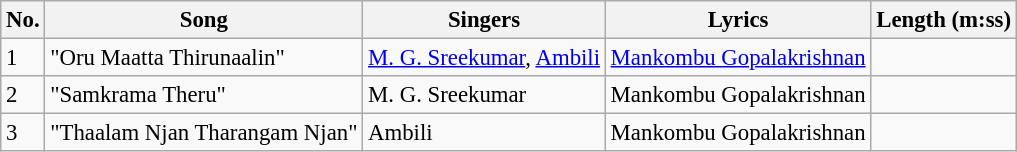<table class="wikitable" style="font-size:95%;">
<tr>
<th>No.</th>
<th>Song</th>
<th>Singers</th>
<th>Lyrics</th>
<th>Length (m:ss)</th>
</tr>
<tr>
<td>1</td>
<td>"Oru Maatta Thirunaalin"</td>
<td><a href='#'>M. G. Sreekumar</a>, <a href='#'>Ambili</a></td>
<td><a href='#'>Mankombu Gopalakrishnan</a></td>
<td></td>
</tr>
<tr>
<td>2</td>
<td>"Samkrama Theru"</td>
<td>M. G. Sreekumar</td>
<td>Mankombu Gopalakrishnan</td>
<td></td>
</tr>
<tr>
<td>3</td>
<td>"Thaalam Njan Tharangam Njan"</td>
<td>Ambili</td>
<td>Mankombu Gopalakrishnan</td>
<td></td>
</tr>
</table>
